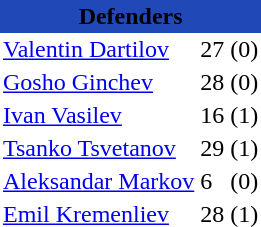<table class="toccolours" border="0" cellpadding="2" cellspacing="0" align="left" style="margin:0.5em;">
<tr>
<th colspan="4" align="center" bgcolor="#2049B7"><span>Defenders</span></th>
</tr>
<tr>
<td> <a href='#'>Valentin Dartilov</a></td>
<td>27</td>
<td>(0)</td>
</tr>
<tr>
<td> <a href='#'>Gosho Ginchev</a></td>
<td>28</td>
<td>(0)</td>
</tr>
<tr>
<td> <a href='#'>Ivan Vasilev</a></td>
<td>16</td>
<td>(1)</td>
</tr>
<tr>
<td> <a href='#'>Tsanko Tsvetanov</a></td>
<td>29</td>
<td>(1)</td>
</tr>
<tr>
<td> <a href='#'>Aleksandar Markov</a></td>
<td>6</td>
<td>(0)</td>
</tr>
<tr>
<td> <a href='#'>Emil Kremenliev</a></td>
<td>28</td>
<td>(1)</td>
</tr>
<tr>
</tr>
</table>
